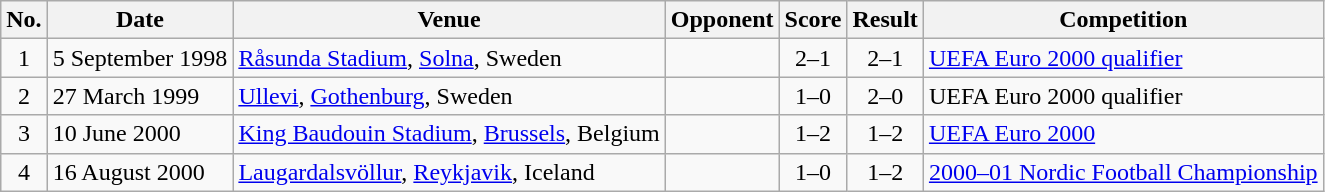<table class="wikitable sortable">
<tr>
<th scope="col">No.</th>
<th scope="col">Date</th>
<th scope="col">Venue</th>
<th scope="col">Opponent</th>
<th scope="col">Score</th>
<th scope="col">Result</th>
<th scope="col">Competition</th>
</tr>
<tr>
<td style="text-align:center">1</td>
<td>5 September 1998</td>
<td><a href='#'>Råsunda Stadium</a>, <a href='#'>Solna</a>, Sweden</td>
<td></td>
<td style="text-align:center">2–1</td>
<td style="text-align:center">2–1</td>
<td><a href='#'>UEFA Euro 2000 qualifier</a></td>
</tr>
<tr>
<td style="text-align:center">2</td>
<td>27 March 1999</td>
<td><a href='#'>Ullevi</a>, <a href='#'>Gothenburg</a>, Sweden</td>
<td></td>
<td style="text-align:center">1–0</td>
<td style="text-align:center">2–0</td>
<td>UEFA Euro 2000 qualifier</td>
</tr>
<tr>
<td style="text-align:center">3</td>
<td>10 June 2000</td>
<td><a href='#'>King Baudouin Stadium</a>, <a href='#'>Brussels</a>, Belgium</td>
<td></td>
<td style="text-align:center">1–2</td>
<td style="text-align:center">1–2</td>
<td><a href='#'>UEFA Euro 2000</a></td>
</tr>
<tr>
<td style="text-align:center">4</td>
<td>16 August 2000</td>
<td><a href='#'>Laugardalsvöllur</a>, <a href='#'>Reykjavik</a>, Iceland</td>
<td></td>
<td style="text-align:center">1–0</td>
<td style="text-align:center">1–2</td>
<td><a href='#'>2000–01 Nordic Football Championship</a></td>
</tr>
</table>
